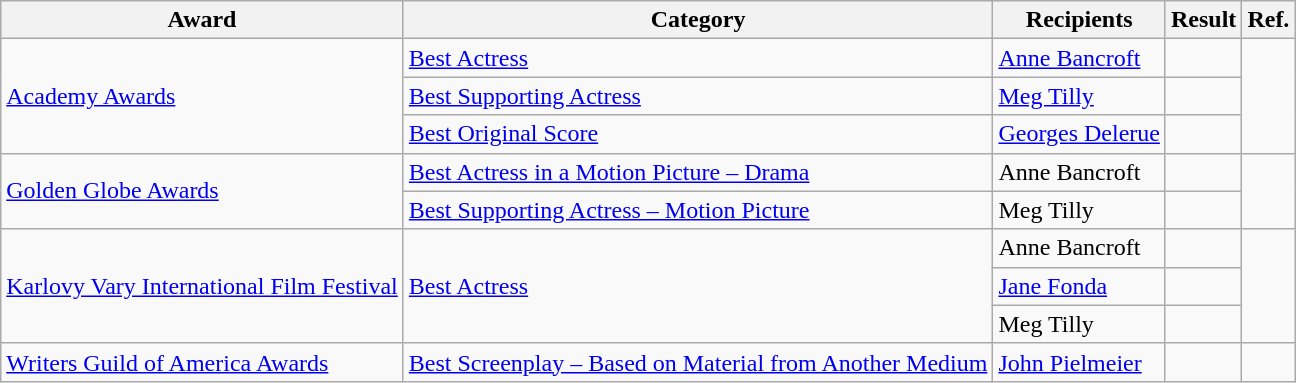<table class="wikitable plainrowheaders">
<tr>
<th>Award</th>
<th>Category</th>
<th>Recipients</th>
<th>Result</th>
<th>Ref.</th>
</tr>
<tr>
<td rowspan="3"><a href='#'>Academy Awards</a></td>
<td><a href='#'>Best Actress</a></td>
<td><a href='#'>Anne Bancroft</a></td>
<td></td>
<td align="center" rowspan="3"></td>
</tr>
<tr>
<td><a href='#'>Best Supporting Actress</a></td>
<td><a href='#'>Meg Tilly</a></td>
<td></td>
</tr>
<tr>
<td><a href='#'>Best Original Score</a></td>
<td><a href='#'>Georges Delerue</a></td>
<td></td>
</tr>
<tr>
<td rowspan="2"><a href='#'>Golden Globe Awards</a></td>
<td><a href='#'>Best Actress in a Motion Picture – Drama</a></td>
<td>Anne Bancroft</td>
<td></td>
<td align="center" rowspan="2"></td>
</tr>
<tr>
<td><a href='#'>Best Supporting Actress – Motion Picture</a></td>
<td>Meg Tilly</td>
<td></td>
</tr>
<tr>
<td rowspan="3"><a href='#'>Karlovy Vary International Film Festival</a></td>
<td rowspan="3"><a href='#'>Best Actress</a></td>
<td>Anne Bancroft</td>
<td></td>
<td align="center" rowspan="3"></td>
</tr>
<tr>
<td><a href='#'>Jane Fonda</a></td>
<td></td>
</tr>
<tr>
<td>Meg Tilly</td>
<td></td>
</tr>
<tr>
<td><a href='#'>Writers Guild of America Awards</a></td>
<td><a href='#'>Best Screenplay – Based on Material from Another Medium</a></td>
<td><a href='#'>John Pielmeier</a></td>
<td></td>
<td align="center"></td>
</tr>
</table>
